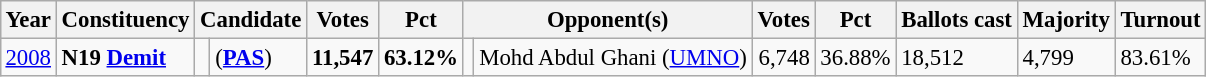<table class="wikitable" style="margin:0.5em ; font-size:95%">
<tr>
<th>Year</th>
<th>Constituency</th>
<th colspan=2>Candidate</th>
<th>Votes</th>
<th>Pct</th>
<th colspan=2>Opponent(s)</th>
<th>Votes</th>
<th>Pct</th>
<th>Ballots cast</th>
<th>Majority</th>
<th>Turnout</th>
</tr>
<tr>
<td><a href='#'>2008</a></td>
<td><strong>N19 <a href='#'>Demit</a></strong></td>
<td></td>
<td> (<a href='#'><strong>PAS</strong></a>)</td>
<td align="right"><strong>11,547</strong></td>
<td><strong>63.12%</strong></td>
<td></td>
<td>Mohd Abdul Ghani (<a href='#'>UMNO</a>)</td>
<td align="right">6,748</td>
<td>36.88%</td>
<td>18,512</td>
<td>4,799</td>
<td>83.61%</td>
</tr>
</table>
